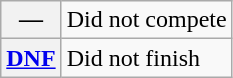<table class="wikitable">
<tr>
<th scope="row">—</th>
<td>Did not compete</td>
</tr>
<tr>
<th scope="row"><a href='#'>DNF</a></th>
<td>Did not finish</td>
</tr>
</table>
